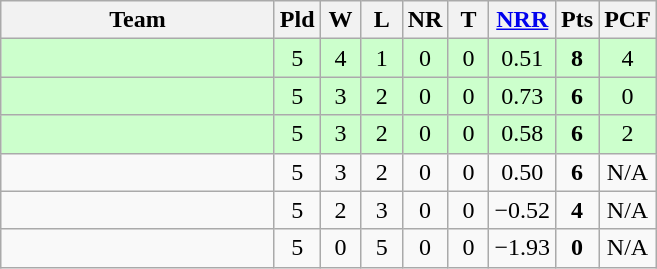<table class="wikitable" style="text-align:center">
<tr>
<th width=175>Team</th>
<th width=20 abbr="Played">Pld</th>
<th width=20 abbr="Won">W</th>
<th width=20 abbr="Lost">L</th>
<th width=20 abbr="No result">NR</th>
<th width=20 abbr="Tied">T</th>
<th width=20 abbr="Net run rate"><a href='#'>NRR</a></th>
<th width=20 abbr="Points">Pts</th>
<th width=20 abbr="Points carried forward">PCF</th>
</tr>
<tr style="background:#ccffcc">
<td style="text-align:left"></td>
<td>5</td>
<td>4</td>
<td>1</td>
<td>0</td>
<td>0</td>
<td>0.51</td>
<td><strong>8</strong></td>
<td>4</td>
</tr>
<tr style="background:#ccffcc">
<td style="text-align:left"></td>
<td>5</td>
<td>3</td>
<td>2</td>
<td>0</td>
<td>0</td>
<td>0.73</td>
<td><strong>6</strong></td>
<td>0</td>
</tr>
<tr style="background:#ccffcc">
<td style="text-align:left"></td>
<td>5</td>
<td>3</td>
<td>2</td>
<td>0</td>
<td>0</td>
<td>0.58</td>
<td><strong>6</strong></td>
<td>2</td>
</tr>
<tr>
<td style="text-align:left"></td>
<td>5</td>
<td>3</td>
<td>2</td>
<td>0</td>
<td>0</td>
<td>0.50</td>
<td><strong>6</strong></td>
<td>N/A</td>
</tr>
<tr>
<td style="text-align:left"></td>
<td>5</td>
<td>2</td>
<td>3</td>
<td>0</td>
<td>0</td>
<td>−0.52</td>
<td><strong>4</strong></td>
<td>N/A</td>
</tr>
<tr>
<td style="text-align:left"></td>
<td>5</td>
<td>0</td>
<td>5</td>
<td>0</td>
<td>0</td>
<td>−1.93</td>
<td><strong>0</strong></td>
<td>N/A</td>
</tr>
</table>
